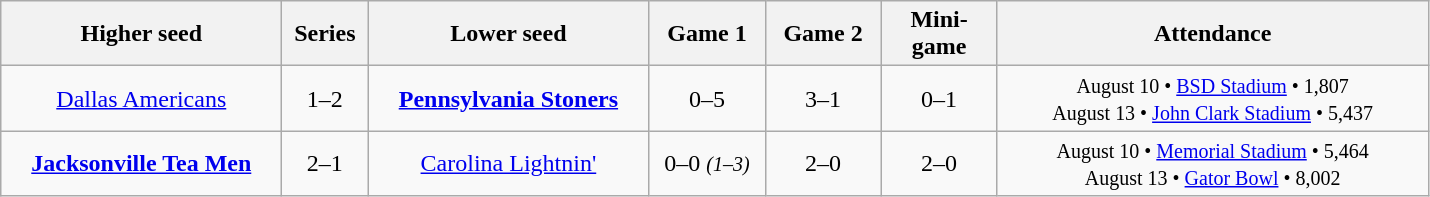<table class="wikitable"; style="text-align:center">
<tr>
<th width=180>Higher seed</th>
<th width=50>Series</th>
<th width=180>Lower seed</th>
<th width=70>Game 1</th>
<th width=70>Game 2</th>
<th width=70>Mini-game</th>
<th width=280>Attendance</th>
</tr>
<tr>
<td align=center><a href='#'>Dallas Americans</a></td>
<td>1–2</td>
<td align=center><strong><a href='#'>Pennsylvania Stoners</a></strong></td>
<td>0–5</td>
<td>3–1</td>
<td>0–1</td>
<td><small>August 10 • <a href='#'>BSD Stadium</a> • 1,807<br>August 13 • <a href='#'>John Clark Stadium</a> • 5,437</small></td>
</tr>
<tr>
<td align=center><strong><a href='#'>Jacksonville Tea Men</a></strong></td>
<td>2–1</td>
<td align=center><a href='#'>Carolina Lightnin'</a></td>
<td>0–0 <small><em>(1–3)</em></small></td>
<td>2–0</td>
<td>2–0</td>
<td><small>August 10 • <a href='#'>Memorial Stadium</a> • 5,464<br>August 13 • <a href='#'>Gator Bowl</a> • 8,002</small></td>
</tr>
</table>
